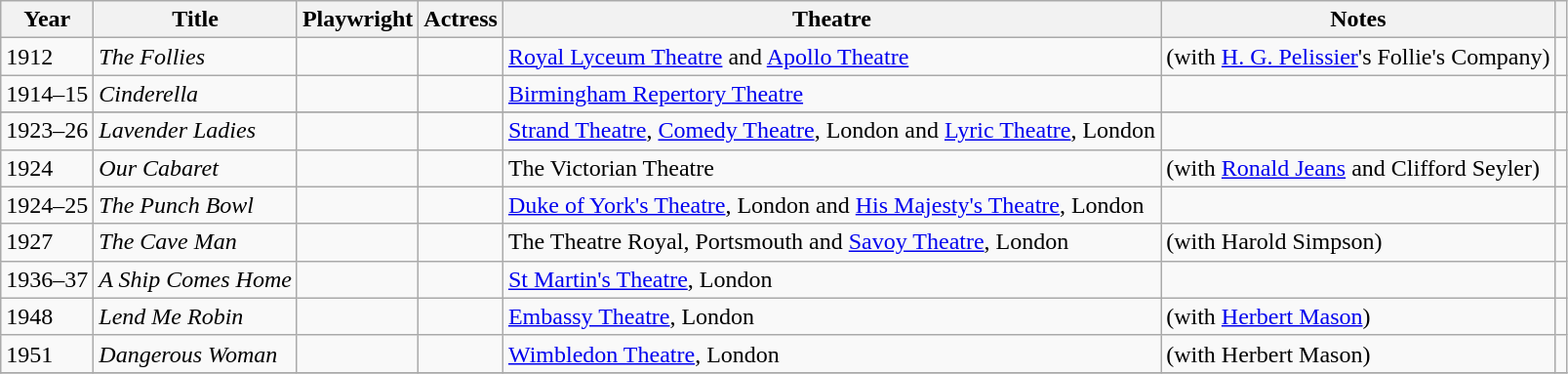<table class="wikitable sortable">
<tr>
<th>Year</th>
<th>Title</th>
<th>Playwright</th>
<th>Actress</th>
<th>Theatre</th>
<th>Notes</th>
<th></th>
</tr>
<tr>
<td>1912</td>
<td><em>The Follies</em></td>
<td></td>
<td></td>
<td><a href='#'>Royal Lyceum Theatre</a> and <a href='#'>Apollo Theatre</a></td>
<td>(with <a href='#'>H. G. Pelissier</a>'s Follie's Company)</td>
<td></td>
</tr>
<tr>
<td>1914–15</td>
<td><em>Cinderella</em></td>
<td></td>
<td></td>
<td><a href='#'>Birmingham Repertory Theatre</a></td>
<td></td>
<td></td>
</tr>
<tr>
</tr>
<tr>
<td>1923–26</td>
<td><em>Lavender Ladies</em></td>
<td></td>
<td></td>
<td><a href='#'>Strand Theatre</a>, <a href='#'>Comedy Theatre</a>, London and <a href='#'>Lyric Theatre</a>, London</td>
<td></td>
<td></td>
</tr>
<tr>
<td>1924</td>
<td><em>Our Cabaret</em></td>
<td></td>
<td></td>
<td>The Victorian Theatre</td>
<td>(with <a href='#'>Ronald Jeans</a> and Clifford Seyler)</td>
<td></td>
</tr>
<tr>
<td>1924–25</td>
<td><em>The Punch Bowl</em></td>
<td></td>
<td></td>
<td><a href='#'>Duke of York's Theatre</a>, London and <a href='#'>His Majesty's Theatre</a>, London</td>
<td></td>
<td></td>
</tr>
<tr>
<td>1927</td>
<td><em>The Cave Man</em></td>
<td></td>
<td></td>
<td>The Theatre Royal, Portsmouth and <a href='#'>Savoy Theatre</a>, London</td>
<td>(with Harold Simpson)</td>
<td></td>
</tr>
<tr>
<td>1936–37</td>
<td><em>A Ship Comes Home</em></td>
<td></td>
<td></td>
<td><a href='#'>St Martin's Theatre</a>, London</td>
<td></td>
<td></td>
</tr>
<tr>
<td>1948</td>
<td><em>Lend Me Robin</em></td>
<td></td>
<td></td>
<td><a href='#'>Embassy Theatre</a>, London</td>
<td>(with <a href='#'>Herbert Mason</a>)</td>
<td></td>
</tr>
<tr>
<td>1951</td>
<td><em>Dangerous Woman</em></td>
<td></td>
<td></td>
<td><a href='#'>Wimbledon Theatre</a>, London</td>
<td>(with Herbert Mason)</td>
<td></td>
</tr>
<tr>
</tr>
</table>
